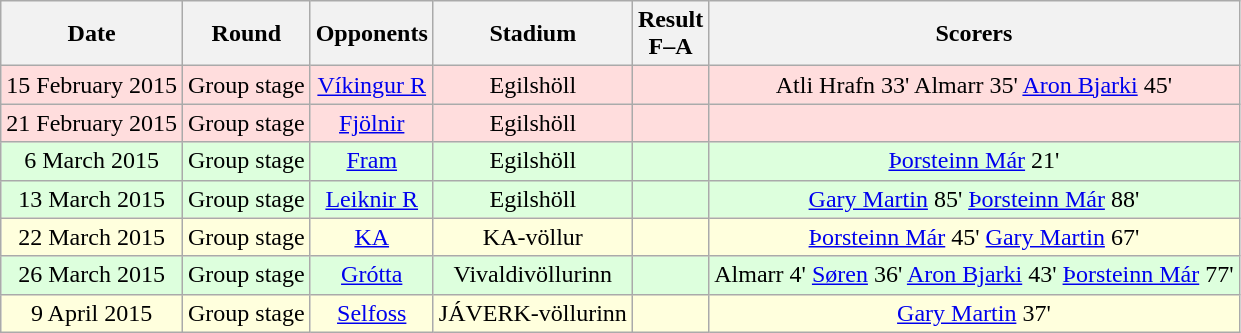<table class="wikitable" style="text-align:center">
<tr>
<th>Date</th>
<th>Round</th>
<th>Opponents</th>
<th>Stadium</th>
<th>Result<br>F–A</th>
<th>Scorers</th>
</tr>
<tr bgcolor="#ffdddd">
<td>15 February 2015</td>
<td>Group stage</td>
<td><a href='#'>Víkingur R</a></td>
<td>Egilshöll</td>
<td></td>
<td>Atli Hrafn 33' Almarr 35' <a href='#'>Aron Bjarki</a> 45'</td>
</tr>
<tr bgcolor="#ffdddd">
<td>21 February 2015</td>
<td>Group stage</td>
<td><a href='#'>Fjölnir</a></td>
<td>Egilshöll</td>
<td></td>
<td></td>
</tr>
<tr bgcolor="#ddffdd">
<td>6 March 2015</td>
<td>Group stage</td>
<td><a href='#'>Fram</a></td>
<td>Egilshöll</td>
<td></td>
<td><a href='#'>Þorsteinn Már</a> 21'</td>
</tr>
<tr bgcolor="#ddffdd">
<td>13 March 2015</td>
<td>Group stage</td>
<td><a href='#'>Leiknir R</a></td>
<td>Egilshöll</td>
<td></td>
<td><a href='#'>Gary Martin</a> 85' <a href='#'>Þorsteinn Már</a> 88'</td>
</tr>
<tr bgcolor="#ffffdd">
<td>22 March 2015</td>
<td>Group stage</td>
<td><a href='#'>KA</a></td>
<td>KA-völlur</td>
<td></td>
<td><a href='#'>Þorsteinn Már</a> 45' <a href='#'>Gary Martin</a> 67'</td>
</tr>
<tr bgcolor="#ddffdd">
<td>26 March 2015</td>
<td>Group stage</td>
<td><a href='#'>Grótta</a></td>
<td>Vivaldivöllurinn</td>
<td></td>
<td>Almarr 4' <a href='#'>Søren</a> 36' <a href='#'>Aron Bjarki</a> 43' <a href='#'>Þorsteinn Már</a> 77'</td>
</tr>
<tr bgcolor="#ffffdd">
<td>9 April 2015</td>
<td>Group stage</td>
<td><a href='#'>Selfoss</a></td>
<td>JÁVERK-völlurinn</td>
<td></td>
<td><a href='#'>Gary Martin</a> 37'</td>
</tr>
</table>
